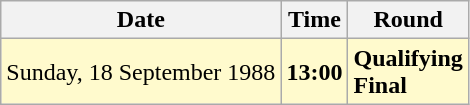<table class="wikitable">
<tr>
<th>Date</th>
<th>Time</th>
<th>Round</th>
</tr>
<tr style=background:lemonchiffon>
<td>Sunday, 18 September 1988</td>
<td><strong>13:00</strong></td>
<td><strong>Qualifying</strong><br><strong>Final</strong></td>
</tr>
</table>
